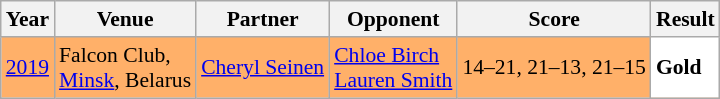<table class="sortable wikitable" style="font-size: 90%;">
<tr>
<th>Year</th>
<th>Venue</th>
<th>Partner</th>
<th>Opponent</th>
<th>Score</th>
<th>Result</th>
</tr>
<tr style="background:#FFB069">
<td align="center"><a href='#'>2019</a></td>
<td align="left">Falcon Club,<br><a href='#'>Minsk</a>, Belarus</td>
<td align="left"> <a href='#'>Cheryl Seinen</a></td>
<td align="left"> <a href='#'>Chloe Birch</a><br> <a href='#'>Lauren Smith</a></td>
<td align="left">14–21, 21–13, 21–15</td>
<td style="text-align:left; background:white"> <strong>Gold</strong></td>
</tr>
</table>
